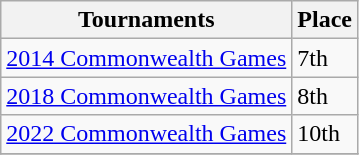<table class="wikitable collapsible">
<tr>
<th>Tournaments</th>
<th>Place</th>
</tr>
<tr>
<td><a href='#'>2014 Commonwealth Games</a></td>
<td>7th</td>
</tr>
<tr>
<td><a href='#'>2018 Commonwealth Games</a></td>
<td>8th</td>
</tr>
<tr>
<td><a href='#'>2022 Commonwealth Games</a></td>
<td>10th</td>
</tr>
<tr>
</tr>
</table>
